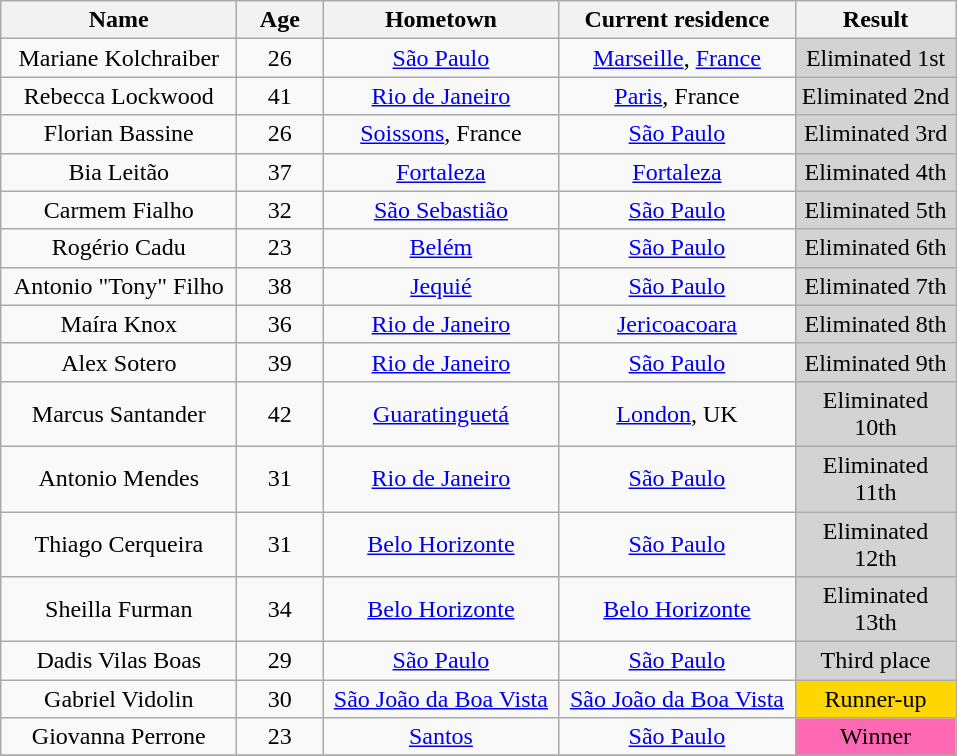<table class="wikitable" style="text-align:center">
<tr>
<th width=150>Name</th>
<th width=050>Age</th>
<th width=150>Hometown</th>
<th width=150>Current residence</th>
<th width=100>Result</th>
</tr>
<tr>
<td>Mariane Kolchraiber</td>
<td>26</td>
<td><a href='#'>São Paulo</a></td>
<td><a href='#'>Marseille</a>, <a href='#'>France</a></td>
<td bgcolor=D3D3D3>Eliminated 1st</td>
</tr>
<tr>
<td>Rebecca Lockwood</td>
<td>41</td>
<td><a href='#'>Rio de Janeiro</a></td>
<td><a href='#'>Paris</a>, France</td>
<td bgcolor=D3D3D3>Eliminated 2nd</td>
</tr>
<tr>
<td>Florian Bassine</td>
<td>26</td>
<td><a href='#'>Soissons</a>, France</td>
<td><a href='#'>São Paulo</a></td>
<td bgcolor=D3D3D3>Eliminated 3rd</td>
</tr>
<tr>
<td>Bia Leitão</td>
<td>37</td>
<td><a href='#'>Fortaleza</a></td>
<td><a href='#'>Fortaleza</a></td>
<td bgcolor=D3D3D3>Eliminated 4th</td>
</tr>
<tr>
<td>Carmem Fialho</td>
<td>32</td>
<td><a href='#'>São Sebastião</a></td>
<td><a href='#'>São Paulo</a></td>
<td bgcolor=D3D3D3>Eliminated 5th</td>
</tr>
<tr>
<td>Rogério Cadu</td>
<td>23</td>
<td><a href='#'>Belém</a></td>
<td><a href='#'>São Paulo</a></td>
<td bgcolor=D3D3D3>Eliminated 6th</td>
</tr>
<tr>
<td>Antonio "Tony" Filho</td>
<td>38</td>
<td><a href='#'>Jequié</a></td>
<td><a href='#'>São Paulo</a></td>
<td bgcolor=D3D3D3>Eliminated 7th</td>
</tr>
<tr>
<td>Maíra Knox</td>
<td>36</td>
<td><a href='#'>Rio de Janeiro</a></td>
<td><a href='#'>Jericoacoara</a></td>
<td bgcolor=D3D3D3>Eliminated 8th</td>
</tr>
<tr>
<td>Alex Sotero</td>
<td>39</td>
<td><a href='#'>Rio de Janeiro</a></td>
<td><a href='#'>São Paulo</a></td>
<td bgcolor=D3D3D3>Eliminated 9th</td>
</tr>
<tr>
<td>Marcus Santander</td>
<td>42</td>
<td><a href='#'>Guaratinguetá</a></td>
<td><a href='#'>London</a>, UK</td>
<td bgcolor=D3D3D3>Eliminated 10th</td>
</tr>
<tr>
<td>Antonio Mendes</td>
<td>31</td>
<td><a href='#'>Rio de Janeiro</a></td>
<td><a href='#'>São Paulo</a></td>
<td bgcolor=D3D3D3>Eliminated 11th</td>
</tr>
<tr>
<td>Thiago Cerqueira</td>
<td>31</td>
<td><a href='#'>Belo Horizonte</a></td>
<td><a href='#'>São Paulo</a></td>
<td bgcolor=D3D3D3>Eliminated 12th</td>
</tr>
<tr>
<td>Sheilla Furman</td>
<td>34</td>
<td><a href='#'>Belo Horizonte</a></td>
<td><a href='#'>Belo Horizonte</a></td>
<td bgcolor=D3D3D3>Eliminated 13th</td>
</tr>
<tr>
<td>Dadis Vilas Boas</td>
<td>29</td>
<td><a href='#'>São Paulo</a></td>
<td><a href='#'>São Paulo</a></td>
<td bgcolor=D3D3D3>Third place</td>
</tr>
<tr>
<td>Gabriel Vidolin</td>
<td>30</td>
<td><a href='#'>São João da Boa Vista</a></td>
<td><a href='#'>São João da Boa Vista</a></td>
<td bgcolor=FFD700>Runner-up</td>
</tr>
<tr>
<td>Giovanna Perrone</td>
<td>23</td>
<td><a href='#'>Santos</a></td>
<td><a href='#'>São Paulo</a></td>
<td bgcolor=FF69B4>Winner</td>
</tr>
<tr>
</tr>
</table>
